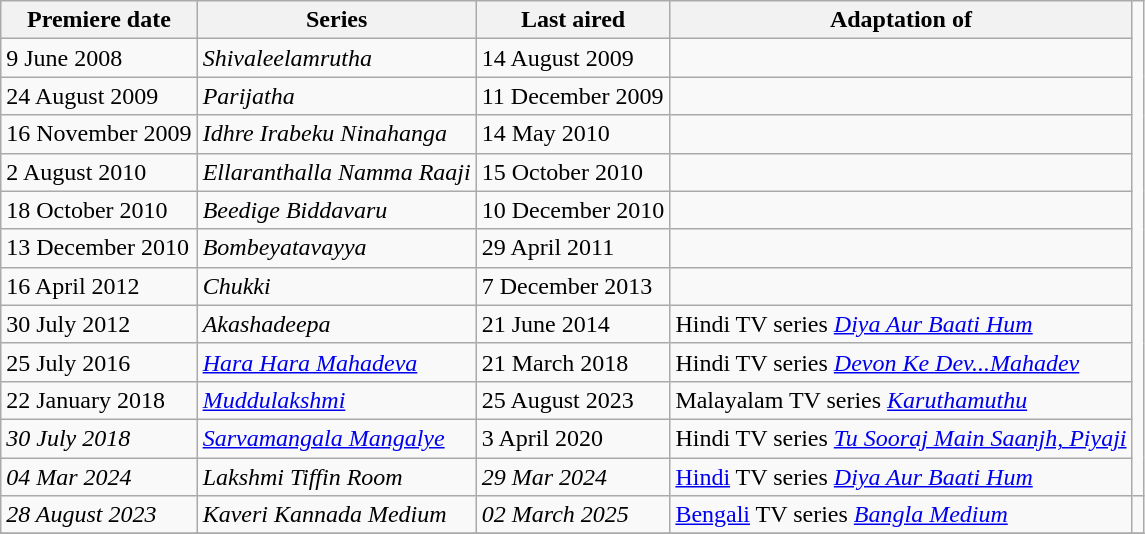<table class="wikitable sortable">
<tr>
<th>Premiere date</th>
<th>Series</th>
<th>Last aired</th>
<th>Adaptation of</th>
</tr>
<tr>
<td>9 June 2008</td>
<td><em>Shivaleelamrutha</em></td>
<td>14 August 2009</td>
<td></td>
</tr>
<tr>
<td>24 August 2009</td>
<td><em>Parijatha</em> </td>
<td>11 December 2009</td>
<td></td>
</tr>
<tr>
<td>16 November 2009</td>
<td><em>Idhre Irabeku Ninahanga</em></td>
<td>14 May 2010</td>
<td></td>
</tr>
<tr>
<td>2 August 2010</td>
<td><em>Ellaranthalla Namma Raaji</em></td>
<td>15 October 2010</td>
<td></td>
</tr>
<tr>
<td>18 October 2010</td>
<td><em>Beedige Biddavaru</em></td>
<td>10 December 2010</td>
<td></td>
</tr>
<tr>
<td>13 December 2010</td>
<td><em>Bombeyatavayya</em></td>
<td>29 April 2011</td>
<td></td>
</tr>
<tr>
<td>16 April 2012</td>
<td><em>Chukki</em></td>
<td>7 December 2013</td>
<td></td>
</tr>
<tr>
<td>30 July 2012</td>
<td><em>Akashadeepa</em></td>
<td>21 June 2014</td>
<td>Hindi TV series <em><a href='#'>Diya Aur Baati Hum</a></em></td>
</tr>
<tr>
<td>25 July 2016</td>
<td><a href='#'><em>Hara Hara Mahadeva</em></a></td>
<td>21 March 2018</td>
<td>Hindi TV series <em><a href='#'>Devon Ke Dev...Mahadev</a></em></td>
</tr>
<tr>
<td>22 January 2018</td>
<td><em><a href='#'>Muddulakshmi</a></em></td>
<td>25 August 2023</td>
<td>Malayalam TV series <em><a href='#'>Karuthamuthu</a></em></td>
</tr>
<tr>
<td><em>30 July 2018</em></td>
<td><em><a href='#'>Sarvamangala Mangalye</a></em></td>
<td>3 April 2020</td>
<td>Hindi TV series <em><a href='#'>Tu Sooraj Main Saanjh, Piyaji</a></em></td>
</tr>
<tr>
<td><em>04 Mar 2024</em></td>
<td><em>Lakshmi Tiffin Room</em></td>
<td><em>29 Mar 2024</em></td>
<td><a href='#'>Hindi</a> TV series <em><a href='#'>Diya Aur Baati Hum</a></em></td>
</tr>
<tr>
<td><em>28 August 2023</em></td>
<td><em>Kaveri Kannada Medium</em></td>
<td><em>02 March 2025</em></td>
<td><a href='#'>Bengali</a> TV series <em><a href='#'>Bangla Medium</a></em></td>
<td></td>
</tr>
<tr>
</tr>
</table>
